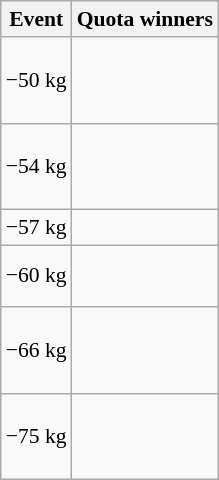<table class="wikitable" style="text-align:center; font-size:90%">
<tr>
<th width=30>Event</th>
<th>Quota winners</th>
</tr>
<tr>
<td>−50 kg</td>
<td align=left><br><br><br></td>
</tr>
<tr>
<td>−54 kg</td>
<td align=left><br><br><br></td>
</tr>
<tr>
<td>−57 kg</td>
<td align=left><br></td>
</tr>
<tr>
<td>−60 kg</td>
<td align=left><br><br></td>
</tr>
<tr>
<td>−66 kg</td>
<td align=left><br><br><br></td>
</tr>
<tr>
<td>−75 kg</td>
<td align=left><br><br><br></td>
</tr>
</table>
